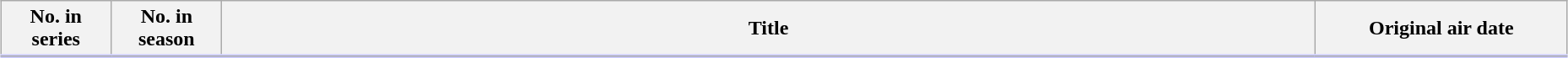<table class="wikitable" style="width:98%; margin:auto; background:#FFF;">
<tr style="border-bottom: 3px solid #CCF;">
<th style="width:5em;">No. in series</th>
<th style="width:5em;">No. in season</th>
<th>Title</th>
<th style="width:12em;">Original air date</th>
</tr>
<tr>
</tr>
</table>
